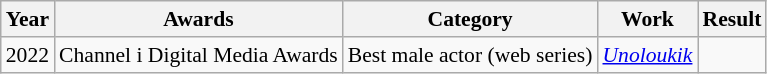<table class="wikitable sortable" style="font-size:90%">
<tr style="text-align:center;">
<th>Year</th>
<th>Awards</th>
<th>Category</th>
<th>Work</th>
<th>Result</th>
</tr>
<tr>
<td>2022</td>
<td>Channel i Digital Media Awards</td>
<td>Best male actor (web series)</td>
<td><em><a href='#'>Unoloukik</a></em></td>
<td></td>
</tr>
</table>
